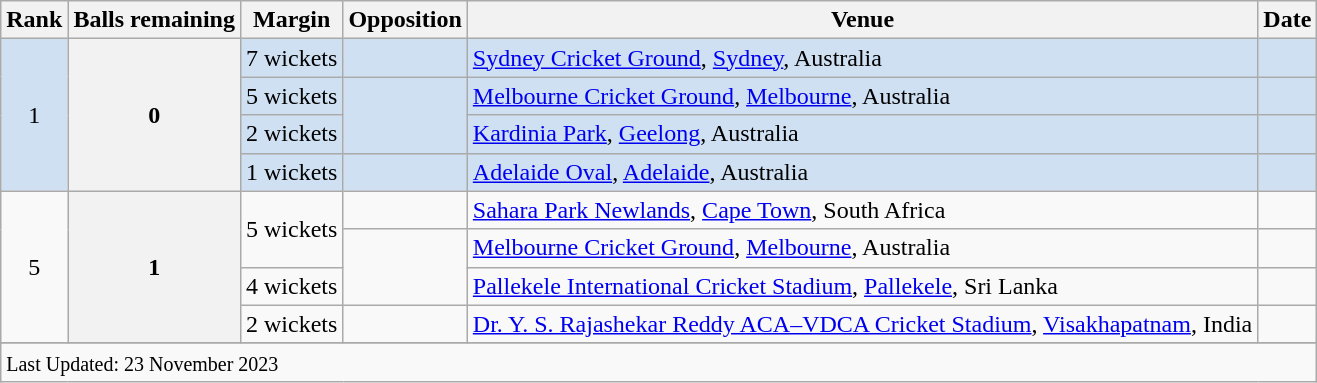<table class="wikitable plainrowheaders sortable">
<tr>
<th scope=col>Rank</th>
<th scope=col>Balls remaining</th>
<th scope=col>Margin</th>
<th scope=col>Opposition</th>
<th scope=col>Venue</th>
<th scope=col>Date</th>
</tr>
<tr bgcolor=#cee0f2>
<td align=center rowspan=4>1</td>
<th scope=row style=text-align:center rowspan=4>0</th>
<td scope=row style=text-align:center;>7 wickets</td>
<td></td>
<td><a href='#'>Sydney Cricket Ground</a>, <a href='#'>Sydney</a>, Australia</td>
<td></td>
</tr>
<tr bgcolor=#cee0f2>
<td scope=row style=text-align:center;>5 wickets</td>
<td rowspan=2></td>
<td><a href='#'>Melbourne Cricket Ground</a>, <a href='#'>Melbourne</a>, Australia</td>
<td></td>
</tr>
<tr bgcolor=#cee0f2>
<td scope=row style=text-align:center;>2 wickets</td>
<td><a href='#'>Kardinia Park</a>, <a href='#'>Geelong</a>, Australia</td>
<td></td>
</tr>
<tr bgcolor=#cee0f2>
<td scope=row style=text-align:center;>1 wickets</td>
<td></td>
<td><a href='#'>Adelaide Oval</a>, <a href='#'>Adelaide</a>, Australia</td>
<td></td>
</tr>
<tr>
<td align=center rowspan=4>5</td>
<th scope=row style=text-align:center rowspan=4>1</th>
<td scope=row style=text-align:center; rowspan=2>5 wickets</td>
<td></td>
<td><a href='#'>Sahara Park Newlands</a>, <a href='#'>Cape Town</a>, South Africa</td>
<td> </td>
</tr>
<tr>
<td rowspan=2></td>
<td><a href='#'>Melbourne Cricket Ground</a>, <a href='#'>Melbourne</a>, Australia</td>
<td></td>
</tr>
<tr>
<td scope=row style=text-align:center;>4 wickets</td>
<td><a href='#'>Pallekele International Cricket Stadium</a>, <a href='#'>Pallekele</a>, Sri Lanka</td>
<td></td>
</tr>
<tr>
<td scope=row style=text-align:center;>2 wickets</td>
<td></td>
<td><a href='#'>Dr. Y. S. Rajashekar Reddy ACA–VDCA Cricket Stadium</a>, <a href='#'>Visakhapatnam</a>, India</td>
<td></td>
</tr>
<tr>
</tr>
<tr class=sortbottom>
<td colspan=6><small>Last Updated: 23 November 2023</small></td>
</tr>
</table>
